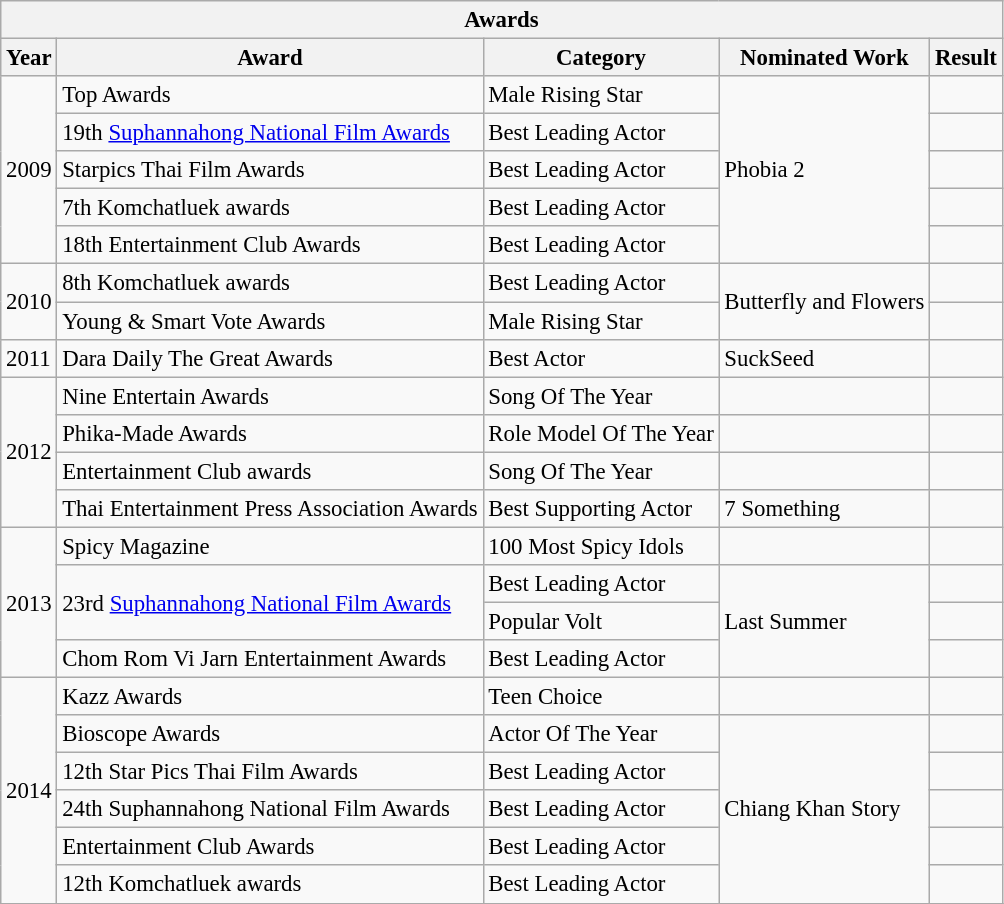<table class="wikitable" style="font-size: 95%;">
<tr>
<th colspan="5">Awards</th>
</tr>
<tr>
<th>Year</th>
<th>Award</th>
<th>Category</th>
<th>Nominated Work</th>
<th>Result</th>
</tr>
<tr>
<td rowspan="5">2009</td>
<td>Top Awards</td>
<td>Male Rising Star</td>
<td rowspan="5">Phobia 2</td>
<td></td>
</tr>
<tr>
<td>19th <a href='#'>Suphannahong National Film Awards</a></td>
<td>Best Leading Actor</td>
<td></td>
</tr>
<tr>
<td>Starpics Thai Film Awards</td>
<td>Best Leading Actor</td>
<td></td>
</tr>
<tr>
<td>7th Komchatluek awards</td>
<td>Best Leading Actor</td>
<td></td>
</tr>
<tr>
<td>18th Entertainment Club Awards</td>
<td>Best Leading Actor</td>
<td></td>
</tr>
<tr>
<td rowspan="2">2010</td>
<td>8th Komchatluek awards</td>
<td>Best Leading Actor</td>
<td rowspan="2">Butterfly and Flowers</td>
<td></td>
</tr>
<tr>
<td>Young & Smart Vote Awards</td>
<td>Male Rising Star</td>
<td></td>
</tr>
<tr>
<td>2011</td>
<td>Dara Daily The Great Awards</td>
<td>Best Actor</td>
<td>SuckSeed</td>
<td></td>
</tr>
<tr>
<td rowspan="4">2012</td>
<td>Nine Entertain Awards</td>
<td>Song Of The Year</td>
<td></td>
<td></td>
</tr>
<tr>
<td>Phika-Made Awards</td>
<td>Role Model Of The Year</td>
<td></td>
<td></td>
</tr>
<tr>
<td>Entertainment Club awards</td>
<td>Song Of The Year</td>
<td></td>
<td></td>
</tr>
<tr>
<td>Thai Entertainment Press Association Awards</td>
<td>Best Supporting Actor</td>
<td>7 Something</td>
<td></td>
</tr>
<tr>
<td rowspan="4">2013</td>
<td>Spicy Magazine</td>
<td>100 Most Spicy Idols</td>
<td></td>
<td></td>
</tr>
<tr>
<td rowspan="2">23rd <a href='#'>Suphannahong National Film Awards</a></td>
<td>Best Leading Actor</td>
<td rowspan="3">Last Summer</td>
<td></td>
</tr>
<tr>
<td>Popular Volt</td>
<td></td>
</tr>
<tr>
<td>Chom Rom Vi Jarn Entertainment Awards</td>
<td>Best Leading Actor</td>
<td></td>
</tr>
<tr>
<td rowspan="6">2014</td>
<td>Kazz Awards</td>
<td>Teen Choice</td>
<td></td>
<td></td>
</tr>
<tr>
<td>Bioscope Awards</td>
<td>Actor Of The Year</td>
<td rowspan="5">Chiang Khan Story</td>
<td></td>
</tr>
<tr>
<td>12th Star Pics Thai Film Awards</td>
<td>Best Leading Actor</td>
<td></td>
</tr>
<tr>
<td>24th Suphannahong National Film Awards</td>
<td>Best Leading Actor</td>
<td></td>
</tr>
<tr>
<td>Entertainment Club Awards</td>
<td>Best Leading Actor</td>
<td></td>
</tr>
<tr>
<td>12th Komchatluek awards</td>
<td>Best Leading Actor</td>
<td></td>
</tr>
<tr>
</tr>
</table>
